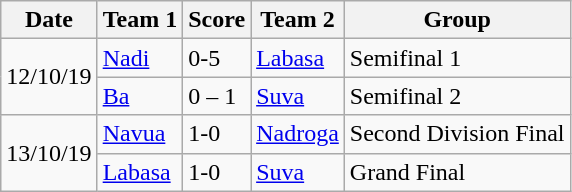<table class="wikitable">
<tr>
<th>Date</th>
<th>Team 1</th>
<th>Score</th>
<th>Team 2</th>
<th>Group</th>
</tr>
<tr>
<td rowspan="2">12/10/19</td>
<td><a href='#'>Nadi</a></td>
<td>0-5</td>
<td><a href='#'>Labasa</a></td>
<td>Semifinal 1</td>
</tr>
<tr>
<td><a href='#'>Ba</a></td>
<td>0 – 1</td>
<td><a href='#'>Suva</a></td>
<td>Semifinal 2</td>
</tr>
<tr>
<td rowspan="2">13/10/19</td>
<td><a href='#'>Navua</a></td>
<td>1-0</td>
<td><a href='#'>Nadroga</a></td>
<td>Second Division Final</td>
</tr>
<tr>
<td><a href='#'>Labasa</a></td>
<td>1-0</td>
<td><a href='#'>Suva</a></td>
<td>Grand Final</td>
</tr>
</table>
